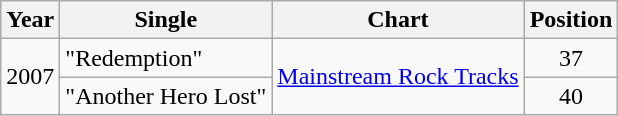<table class="wikitable">
<tr>
<th>Year</th>
<th>Single</th>
<th>Chart</th>
<th>Position</th>
</tr>
<tr>
<td rowspan="2">2007</td>
<td>"Redemption"</td>
<td rowspan="2"><a href='#'>Mainstream Rock Tracks</a></td>
<td style="text-align:center;">37</td>
</tr>
<tr>
<td>"Another Hero Lost"</td>
<td style="text-align:center;">40</td>
</tr>
</table>
